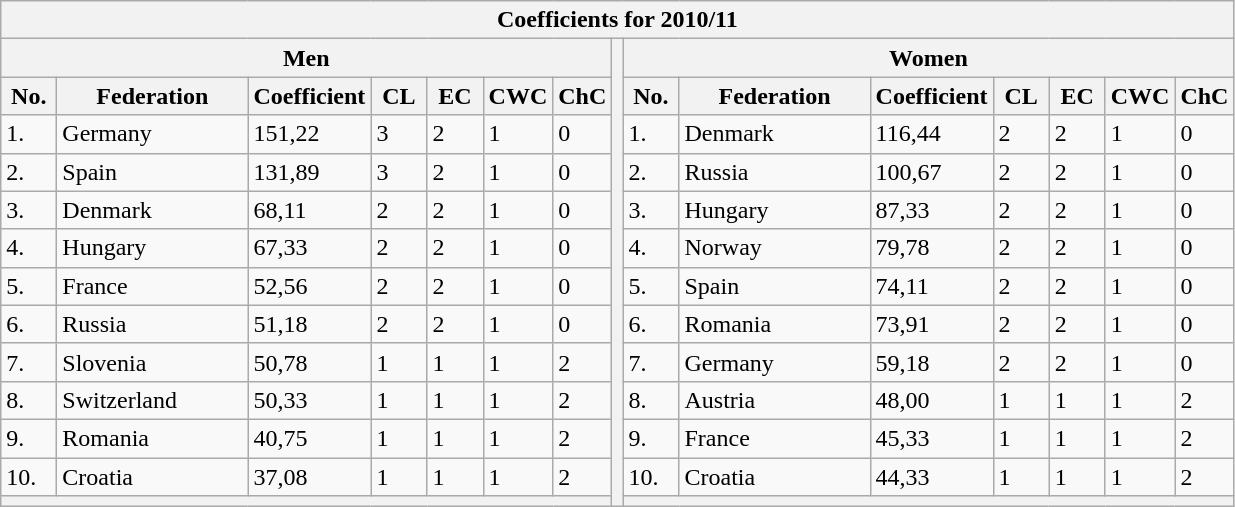<table class="wikitable">
<tr>
<th colspan="15">Coefficients for 2010/11</th>
</tr>
<tr>
<th colspan="7">Men</th>
<th rowspan=13 style="text-align: center;"></th>
<th colspan="7">Women</th>
</tr>
<tr>
<th width="30">No.</th>
<th width="120">Federation</th>
<th width="30">Coefficient</th>
<th width="30">CL</th>
<th width="30">EC</th>
<th width="30">CWC</th>
<th width="30">ChC</th>
<th width="30">No.</th>
<th width="120">Federation</th>
<th width="30">Coefficient</th>
<th width="30">CL</th>
<th width="30">EC</th>
<th width="30">CWC</th>
<th width="30">ChC</th>
</tr>
<tr>
<td>1.</td>
<td>Germany</td>
<td>151,22</td>
<td>3</td>
<td>2</td>
<td>1</td>
<td>0</td>
<td>1.</td>
<td>Denmark</td>
<td>116,44</td>
<td>2</td>
<td>2</td>
<td>1</td>
<td>0</td>
</tr>
<tr>
<td>2.</td>
<td>Spain</td>
<td>131,89</td>
<td>3</td>
<td>2</td>
<td>1</td>
<td>0</td>
<td>2.</td>
<td>Russia</td>
<td>100,67</td>
<td>2</td>
<td>2</td>
<td>1</td>
<td>0</td>
</tr>
<tr>
<td>3.</td>
<td>Denmark</td>
<td>68,11</td>
<td>2</td>
<td>2</td>
<td>1</td>
<td>0</td>
<td>3.</td>
<td>Hungary</td>
<td>87,33</td>
<td>2</td>
<td>2</td>
<td>1</td>
<td>0</td>
</tr>
<tr>
<td>4.</td>
<td>Hungary</td>
<td>67,33</td>
<td>2</td>
<td>2</td>
<td>1</td>
<td>0</td>
<td>4.</td>
<td>Norway</td>
<td>79,78</td>
<td>2</td>
<td>2</td>
<td>1</td>
<td>0</td>
</tr>
<tr>
<td>5.</td>
<td>France</td>
<td>52,56</td>
<td>2</td>
<td>2</td>
<td>1</td>
<td>0</td>
<td>5.</td>
<td>Spain</td>
<td>74,11</td>
<td>2</td>
<td>2</td>
<td>1</td>
<td>0</td>
</tr>
<tr>
<td>6.</td>
<td>Russia</td>
<td>51,18</td>
<td>2</td>
<td>2</td>
<td>1</td>
<td>0</td>
<td>6.</td>
<td>Romania</td>
<td>73,91</td>
<td>2</td>
<td>2</td>
<td>1</td>
<td>0</td>
</tr>
<tr>
<td>7.</td>
<td>Slovenia</td>
<td>50,78</td>
<td>1</td>
<td>1</td>
<td>1</td>
<td>2</td>
<td>7.</td>
<td>Germany</td>
<td>59,18</td>
<td>2</td>
<td>2</td>
<td>1</td>
<td>0</td>
</tr>
<tr>
<td>8.</td>
<td>Switzerland</td>
<td>50,33</td>
<td>1</td>
<td>1</td>
<td>1</td>
<td>2</td>
<td>8.</td>
<td>Austria</td>
<td>48,00</td>
<td>1</td>
<td>1</td>
<td>1</td>
<td>2</td>
</tr>
<tr>
<td>9.</td>
<td>Romania</td>
<td>40,75</td>
<td>1</td>
<td>1</td>
<td>1</td>
<td>2</td>
<td>9.</td>
<td>France</td>
<td>45,33</td>
<td>1</td>
<td>1</td>
<td>1</td>
<td>2</td>
</tr>
<tr>
<td>10.</td>
<td>Croatia</td>
<td>37,08</td>
<td>1</td>
<td>1</td>
<td>1</td>
<td>2</td>
<td>10.</td>
<td>Croatia</td>
<td>44,33</td>
<td>1</td>
<td>1</td>
<td>1</td>
<td>2</td>
</tr>
<tr>
<th colspan="7"></th>
<th colspan="7"></th>
</tr>
</table>
